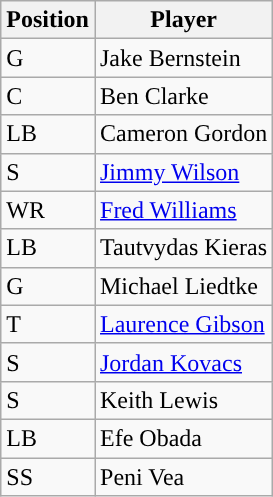<table class="wikitable sortable">
<tr>
<th>Position</th>
<th>Player</th>
</tr>
<tr>
<td>G</td>
<td>Jake Bernstein</td>
</tr>
<tr>
<td>C</td>
<td>Ben Clarke</td>
</tr>
<tr>
<td>LB</td>
<td>Cameron Gordon</td>
</tr>
<tr>
<td>S</td>
<td><a href='#'>Jimmy Wilson</a></td>
</tr>
<tr>
<td>WR</td>
<td><a href='#'>Fred Williams</a></td>
</tr>
<tr>
<td>LB</td>
<td>Tautvydas Kieras</td>
</tr>
<tr>
<td>G</td>
<td>Michael Liedtke</td>
</tr>
<tr>
<td>T</td>
<td><a href='#'>Laurence Gibson</a></td>
</tr>
<tr>
<td>S</td>
<td><a href='#'>Jordan Kovacs</a></td>
</tr>
<tr>
<td>S</td>
<td>Keith Lewis</td>
</tr>
<tr>
<td>LB</td>
<td>Efe Obada</td>
</tr>
<tr>
<td>SS</td>
<td>Peni Vea</td>
</tr>
</table>
